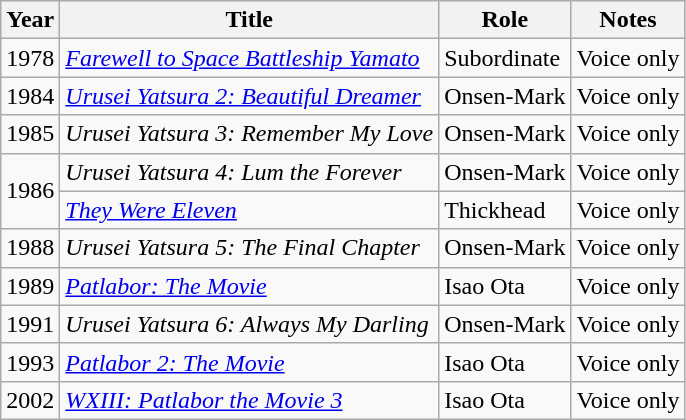<table class="wikitable">
<tr>
<th>Year</th>
<th>Title</th>
<th>Role</th>
<th>Notes</th>
</tr>
<tr>
<td>1978</td>
<td><em><a href='#'>Farewell to Space Battleship Yamato</a></em></td>
<td>Subordinate</td>
<td>Voice only</td>
</tr>
<tr>
<td>1984</td>
<td><em><a href='#'>Urusei Yatsura 2: Beautiful Dreamer</a></em></td>
<td>Onsen-Mark</td>
<td>Voice only</td>
</tr>
<tr>
<td>1985</td>
<td><em>Urusei Yatsura 3: Remember My Love</em></td>
<td>Onsen-Mark</td>
<td>Voice only</td>
</tr>
<tr>
<td rowspan ="2">1986</td>
<td><em>Urusei Yatsura 4: Lum the Forever</em></td>
<td>Onsen-Mark</td>
<td>Voice only</td>
</tr>
<tr>
<td><em><a href='#'>They Were Eleven</a></em></td>
<td>Thickhead</td>
<td>Voice only</td>
</tr>
<tr>
<td>1988</td>
<td><em>Urusei Yatsura 5: The Final Chapter</em></td>
<td>Onsen-Mark</td>
<td>Voice only</td>
</tr>
<tr>
<td>1989</td>
<td><em><a href='#'>Patlabor: The Movie</a></em></td>
<td>Isao Ota</td>
<td>Voice only</td>
</tr>
<tr>
<td>1991</td>
<td><em>Urusei Yatsura 6: Always My Darling</em></td>
<td>Onsen-Mark</td>
<td>Voice only</td>
</tr>
<tr>
<td>1993</td>
<td><em><a href='#'>Patlabor 2: The Movie</a></em></td>
<td>Isao Ota</td>
<td>Voice only</td>
</tr>
<tr>
<td>2002</td>
<td><em><a href='#'>WXIII: Patlabor the Movie 3</a></em></td>
<td>Isao Ota</td>
<td>Voice only</td>
</tr>
</table>
